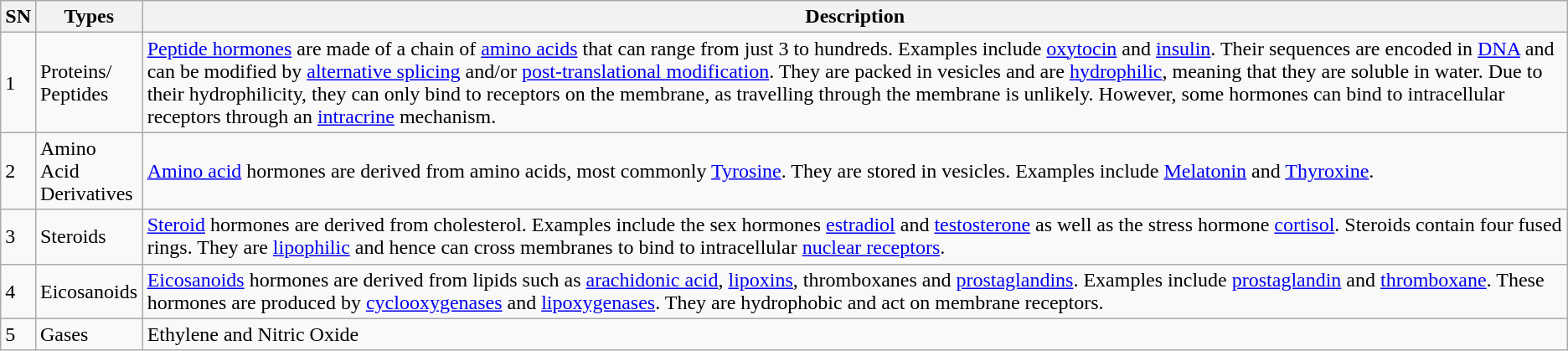<table class="wikitable">
<tr>
<th>SN</th>
<th>Types</th>
<th>Description</th>
</tr>
<tr>
<td>1</td>
<td>Proteins/<br>Peptides</td>
<td><a href='#'>Peptide hormones</a> are made of a chain of <a href='#'>amino acids</a> that can range from just 3 to hundreds. Examples include <a href='#'>oxytocin</a> and <a href='#'>insulin</a>. Their sequences are encoded in <a href='#'>DNA</a> and can be modified by <a href='#'>alternative splicing</a> and/or <a href='#'>post-translational modification</a>. They are packed in vesicles and are <a href='#'>hydrophilic</a>, meaning that they are soluble in water. Due to their hydrophilicity, they can only bind to receptors on the membrane, as travelling through the membrane is unlikely. However, some hormones can bind to intracellular receptors through an <a href='#'>intracrine</a> mechanism.</td>
</tr>
<tr>
<td>2</td>
<td>Amino Acid<br>Derivatives</td>
<td><a href='#'>Amino acid</a> hormones are derived from amino acids, most commonly <a href='#'>Tyrosine</a>.  They are stored in vesicles. Examples include <a href='#'>Melatonin</a> and <a href='#'>Thyroxine</a>.</td>
</tr>
<tr>
<td>3</td>
<td>Steroids</td>
<td><a href='#'>Steroid</a> hormones are derived from cholesterol. Examples include the sex hormones <a href='#'>estradiol</a> and <a href='#'>testosterone</a> as well as the stress hormone <a href='#'>cortisol</a>. Steroids contain four fused rings. They are <a href='#'>lipophilic</a> and hence can cross membranes to bind to intracellular <a href='#'>nuclear receptors</a>.</td>
</tr>
<tr>
<td>4</td>
<td>Eicosanoids</td>
<td><a href='#'>Eicosanoids</a> hormones are derived from lipids such as <a href='#'>arachidonic acid</a>, <a href='#'>lipoxins</a>, thromboxanes and <a href='#'>prostaglandins</a>. Examples include <a href='#'>prostaglandin</a> and <a href='#'>thromboxane</a>. These hormones are produced by <a href='#'>cyclooxygenases</a> and <a href='#'>lipoxygenases</a>. They are hydrophobic and act on membrane receptors.</td>
</tr>
<tr>
<td>5</td>
<td>Gases</td>
<td>Ethylene and Nitric Oxide</td>
</tr>
</table>
